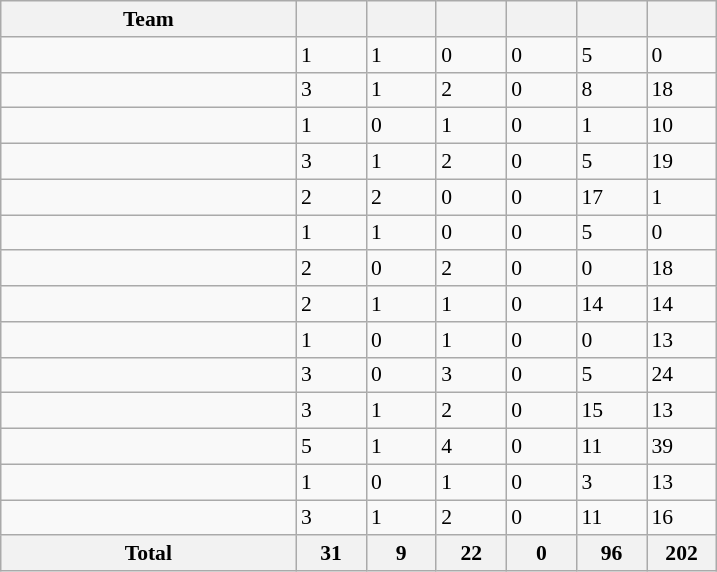<table class="wikitable sortable" style="font-size:90%">
<tr>
<th width=190>Team</th>
<th width=40></th>
<th width=40></th>
<th width=40></th>
<th width=40></th>
<th width=40></th>
<th width=40></th>
</tr>
<tr>
<td style="text-align:left;"></td>
<td>1</td>
<td>1</td>
<td>0</td>
<td>0</td>
<td>5</td>
<td>0</td>
</tr>
<tr>
<td style="text-align:left;"></td>
<td>3</td>
<td>1</td>
<td>2</td>
<td>0</td>
<td>8</td>
<td>18</td>
</tr>
<tr>
<td style="text-align:left;"></td>
<td>1</td>
<td>0</td>
<td>1</td>
<td>0</td>
<td>1</td>
<td>10</td>
</tr>
<tr>
<td style="text-align:left;"></td>
<td>3</td>
<td>1</td>
<td>2</td>
<td>0</td>
<td>5</td>
<td>19</td>
</tr>
<tr>
<td style="text-align:left;"></td>
<td>2</td>
<td>2</td>
<td>0</td>
<td>0</td>
<td>17</td>
<td>1</td>
</tr>
<tr>
<td style="text-align:left;"></td>
<td>1</td>
<td>1</td>
<td>0</td>
<td>0</td>
<td>5</td>
<td>0</td>
</tr>
<tr>
<td style="text-align:left;"></td>
<td>2</td>
<td>0</td>
<td>2</td>
<td>0</td>
<td>0</td>
<td>18</td>
</tr>
<tr>
<td style="text-align:left;"></td>
<td>2</td>
<td>1</td>
<td>1</td>
<td>0</td>
<td>14</td>
<td>14</td>
</tr>
<tr>
<td style="text-align:left;"></td>
<td>1</td>
<td>0</td>
<td>1</td>
<td>0</td>
<td>0</td>
<td>13</td>
</tr>
<tr>
<td style="text-align:left;"></td>
<td>3</td>
<td>0</td>
<td>3</td>
<td>0</td>
<td>5</td>
<td>24</td>
</tr>
<tr>
<td style="text-align:left;"></td>
<td>3</td>
<td>1</td>
<td>2</td>
<td>0</td>
<td>15</td>
<td>13</td>
</tr>
<tr>
<td style="text-align:left;"></td>
<td>5</td>
<td>1</td>
<td>4</td>
<td>0</td>
<td>11</td>
<td>39</td>
</tr>
<tr>
<td style="text-align:left;"></td>
<td>1</td>
<td>0</td>
<td>1</td>
<td>0</td>
<td>3</td>
<td>13</td>
</tr>
<tr>
<td style="text-align:left;"></td>
<td>3</td>
<td>1</td>
<td>2</td>
<td>0</td>
<td>11</td>
<td>16</td>
</tr>
<tr>
<th>Total</th>
<th>31</th>
<th>9</th>
<th>22</th>
<th>0</th>
<th>96</th>
<th>202</th>
</tr>
</table>
